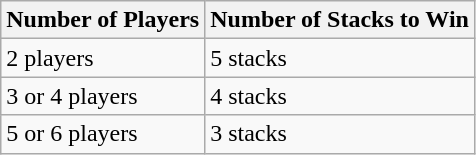<table class="wikitable">
<tr>
<th>Number of Players</th>
<th>Number of Stacks to Win</th>
</tr>
<tr>
<td>2 players</td>
<td>5 stacks</td>
</tr>
<tr>
<td>3 or 4 players</td>
<td>4 stacks</td>
</tr>
<tr>
<td>5 or 6 players</td>
<td>3 stacks</td>
</tr>
</table>
